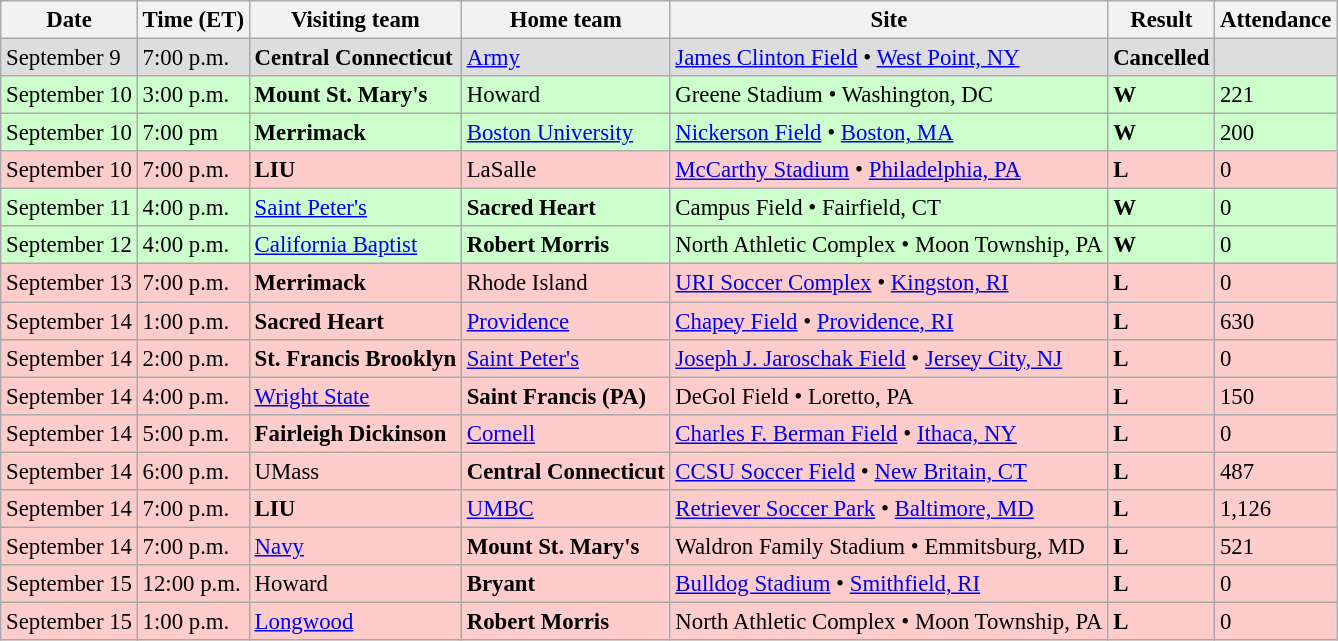<table class="wikitable" style="font-size:95%;">
<tr>
<th>Date</th>
<th>Time (ET)</th>
<th>Visiting team</th>
<th>Home team</th>
<th>Site</th>
<th>Result</th>
<th>Attendance</th>
</tr>
<tr style="background:#ddd;">
<td>September 9</td>
<td>7:00 p.m.</td>
<td><strong>Central Connecticut</strong></td>
<td><a href='#'>Army</a></td>
<td><a href='#'>James Clinton Field</a> • <a href='#'>West Point, NY</a></td>
<td><strong>Cancelled</strong></td>
<td></td>
</tr>
<tr style="background:#cfc;">
<td>September 10</td>
<td>3:00 p.m.</td>
<td><strong>Mount St. Mary's</strong></td>
<td>Howard</td>
<td>Greene Stadium • Washington, DC</td>
<td><strong>W</strong>  </td>
<td>221</td>
</tr>
<tr style="background:#cfc;">
<td>September 10</td>
<td>7:00 pm</td>
<td><strong>Merrimack</strong></td>
<td><a href='#'>Boston University</a></td>
<td><a href='#'>Nickerson Field</a> • <a href='#'>Boston, MA</a></td>
<td><strong>W</strong> </td>
<td>200</td>
</tr>
<tr style="background:#fcc;">
<td>September 10</td>
<td>7:00 p.m.</td>
<td><strong>LIU</strong></td>
<td>LaSalle</td>
<td><a href='#'>McCarthy Stadium</a> • <a href='#'>Philadelphia, PA</a></td>
<td><strong>L</strong> </td>
<td>0</td>
</tr>
<tr style="background:#cfc;">
<td>September 11</td>
<td>4:00 p.m.</td>
<td><a href='#'>Saint Peter's</a></td>
<td><strong>Sacred Heart</strong></td>
<td>Campus Field • Fairfield, CT</td>
<td><strong>W</strong> </td>
<td>0</td>
</tr>
<tr style="background:#cfc;">
<td>September 12</td>
<td>4:00 p.m.</td>
<td><a href='#'>California Baptist</a></td>
<td><strong>Robert Morris</strong></td>
<td>North Athletic Complex • Moon Township, PA</td>
<td><strong>W</strong> </td>
<td>0</td>
</tr>
<tr style="background:#fcc;">
<td>September 13</td>
<td>7:00 p.m.</td>
<td><strong>Merrimack</strong></td>
<td>Rhode Island</td>
<td><a href='#'>URI Soccer Complex</a> • <a href='#'>Kingston, RI</a></td>
<td><strong>L</strong> </td>
<td>0</td>
</tr>
<tr style="background:#fcc;">
<td>September 14</td>
<td>1:00 p.m.</td>
<td><strong>Sacred Heart</strong></td>
<td><a href='#'>Providence</a></td>
<td><a href='#'>Chapey Field</a> • <a href='#'>Providence, RI</a></td>
<td><strong>L</strong> </td>
<td>630</td>
</tr>
<tr style="background:#fcc;">
<td>September 14</td>
<td>2:00 p.m.</td>
<td><strong>St. Francis Brooklyn</strong></td>
<td><a href='#'>Saint Peter's</a></td>
<td><a href='#'>Joseph J. Jaroschak Field</a> • <a href='#'>Jersey City, NJ</a></td>
<td><strong>L</strong> </td>
<td>0</td>
</tr>
<tr style="background:#fcc;">
<td>September 14</td>
<td>4:00 p.m.</td>
<td><a href='#'>Wright State</a></td>
<td><strong>Saint Francis (PA)</strong></td>
<td>DeGol Field • Loretto, PA</td>
<td><strong>L</strong> </td>
<td>150</td>
</tr>
<tr style="background:#fcc;">
<td>September 14</td>
<td>5:00 p.m.</td>
<td><strong>Fairleigh Dickinson</strong></td>
<td><a href='#'>Cornell</a></td>
<td><a href='#'>Charles F. Berman Field</a> • <a href='#'>Ithaca, NY</a></td>
<td><strong>L</strong> </td>
<td>0</td>
</tr>
<tr style="background:#fcc;">
<td>September 14</td>
<td>6:00 p.m.</td>
<td>UMass</td>
<td><strong>Central Connecticut</strong></td>
<td><a href='#'>CCSU Soccer Field</a> • <a href='#'>New Britain, CT</a></td>
<td><strong>L</strong> </td>
<td>487</td>
</tr>
<tr style="background:#fcc;">
<td>September 14</td>
<td>7:00 p.m.</td>
<td><strong>LIU</strong></td>
<td><a href='#'>UMBC</a></td>
<td><a href='#'>Retriever Soccer Park</a> • <a href='#'>Baltimore, MD</a></td>
<td><strong>L</strong> </td>
<td>1,126</td>
</tr>
<tr style="background:#fcc;">
<td>September 14</td>
<td>7:00 p.m.</td>
<td><a href='#'>Navy</a></td>
<td><strong>Mount St. Mary's</strong></td>
<td>Waldron Family Stadium • Emmitsburg, MD</td>
<td><strong>L</strong> </td>
<td>521</td>
</tr>
<tr style="background:#fcc;">
<td>September 15</td>
<td>12:00 p.m.</td>
<td>Howard</td>
<td><strong>Bryant</strong></td>
<td><a href='#'>Bulldog Stadium</a> • <a href='#'>Smithfield, RI</a></td>
<td><strong>L</strong> </td>
<td>0</td>
</tr>
<tr style="background:#fcc;">
<td>September 15</td>
<td>1:00 p.m.</td>
<td><a href='#'>Longwood</a></td>
<td><strong>Robert Morris</strong></td>
<td>North Athletic Complex • Moon Township, PA</td>
<td><strong>L</strong> </td>
<td>0</td>
</tr>
</table>
